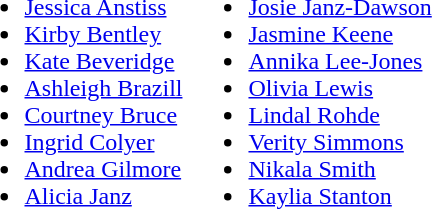<table>
<tr style="vertical-align:top">
<td><br><ul><li><a href='#'>Jessica Anstiss</a></li><li><a href='#'>Kirby Bentley</a></li><li><a href='#'>Kate Beveridge</a></li><li><a href='#'>Ashleigh Brazill</a></li><li><a href='#'>Courtney Bruce</a></li><li><a href='#'>Ingrid Colyer</a></li><li><a href='#'>Andrea Gilmore</a></li><li><a href='#'>Alicia Janz</a></li></ul></td>
<td><br><ul><li><a href='#'>Josie Janz-Dawson</a></li><li><a href='#'>Jasmine Keene</a></li><li><a href='#'>Annika Lee-Jones</a></li><li><a href='#'>Olivia Lewis</a></li><li><a href='#'>Lindal Rohde</a></li><li><a href='#'>Verity Simmons</a></li><li><a href='#'>Nikala Smith</a></li><li><a href='#'>Kaylia Stanton</a></li></ul></td>
</tr>
</table>
